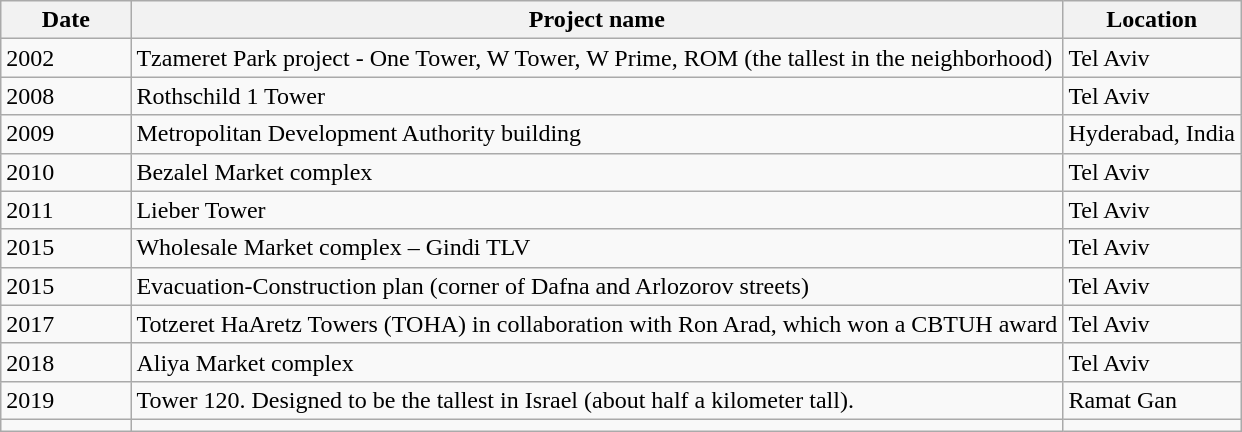<table class="wikitable">
<tr>
<th>Date</th>
<th>Project name</th>
<th>Location</th>
</tr>
<tr>
<td>2002    </td>
<td>Tzameret Park project -  One Tower, W Tower, W Prime, ROM (the tallest in the neighborhood)</td>
<td>Tel Aviv</td>
</tr>
<tr>
<td>2008</td>
<td>Rothschild 1 Tower </td>
<td>Tel Aviv</td>
</tr>
<tr>
<td>2009</td>
<td>Metropolitan Development  Authority building </td>
<td>Hyderabad, India</td>
</tr>
<tr>
<td>2010</td>
<td>Bezalel Market complex </td>
<td>Tel Aviv</td>
</tr>
<tr>
<td>2011             </td>
<td>Lieber Tower </td>
<td>Tel Aviv</td>
</tr>
<tr>
<td>2015</td>
<td>Wholesale Market complex – Gindi TLV </td>
<td>Tel Aviv</td>
</tr>
<tr>
<td>2015</td>
<td>Evacuation-Construction  plan (corner of Dafna and Arlozorov streets)</td>
<td>Tel Aviv</td>
</tr>
<tr>
<td>2017</td>
<td>Totzeret HaAretz Towers  (TOHA)  in collaboration with Ron Arad, which  won a CBTUH award</td>
<td>Tel Aviv</td>
</tr>
<tr>
<td>2018</td>
<td>Aliya Market complex </td>
<td>Tel Aviv</td>
</tr>
<tr>
<td>2019</td>
<td>Tower 120. Designed to be  the tallest in Israel  (about half a kilometer tall).</td>
<td>Ramat Gan</td>
</tr>
<tr>
<td></td>
<td></td>
<td></td>
</tr>
</table>
